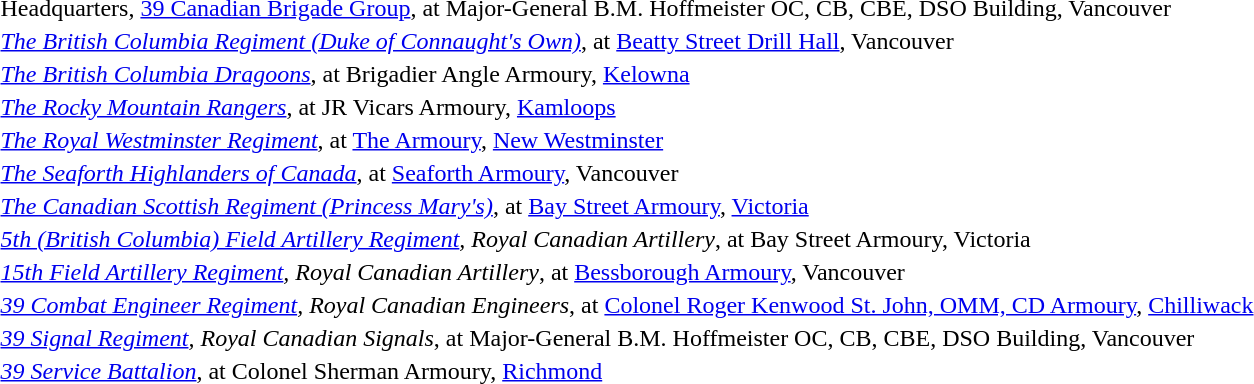<table style="vertical-align:top">
<tr>
<td style="vertical-align:top;line-height: 5px"></td>
<td>Headquarters, <a href='#'>39 Canadian Brigade Group</a>, at Major-General B.M. Hoffmeister OC, CB, CBE, DSO Building, Vancouver</td>
</tr>
<tr>
<td style="vertical-align:top;line-height: 5px"></td>
<td><em><a href='#'>The British Columbia Regiment (Duke of Connaught's Own)</a></em>, at <a href='#'>Beatty Street Drill Hall</a>, Vancouver</td>
</tr>
<tr>
<td style="vertical-align:top;line-height: 5px"></td>
<td><em><a href='#'>The British Columbia Dragoons</a></em>, at Brigadier Angle Armoury, <a href='#'>Kelowna</a></td>
</tr>
<tr>
<td style="vertical-align:top;line-height: 5px"></td>
<td><em><a href='#'>The Rocky Mountain Rangers</a></em>, at JR Vicars Armoury, <a href='#'>Kamloops</a></td>
</tr>
<tr>
<td style="vertical-align:top;line-height: 5px"></td>
<td><em><a href='#'>The Royal Westminster Regiment</a></em>, at <a href='#'>The Armoury</a>, <a href='#'>New Westminster</a></td>
</tr>
<tr>
<td style="vertical-align:top;line-height: 5px"></td>
<td><em><a href='#'>The Seaforth Highlanders of Canada</a></em>, at <a href='#'>Seaforth Armoury</a>, Vancouver</td>
</tr>
<tr>
<td style="vertical-align:top;line-height: 5px"></td>
<td><em><a href='#'>The Canadian Scottish Regiment (Princess Mary's)</a></em>, at <a href='#'>Bay Street Armoury</a>, <a href='#'>Victoria</a></td>
</tr>
<tr>
<td style="vertical-align:top;line-height: 5px"></td>
<td><em><a href='#'>5th (British Columbia) Field Artillery Regiment</a>, Royal Canadian Artillery</em>, at Bay Street Armoury, Victoria</td>
</tr>
<tr>
<td style="vertical-align:top;line-height: 5px"></td>
<td><em><a href='#'>15th Field Artillery Regiment</a>, Royal Canadian Artillery</em>, at <a href='#'>Bessborough Armoury</a>, Vancouver</td>
</tr>
<tr>
<td style="vertical-align:top;line-height: 5px"></td>
<td><em><a href='#'>39 Combat Engineer Regiment</a>, Royal Canadian Engineers</em>, at <a href='#'>Colonel Roger Kenwood St. John, OMM, CD Armoury</a>, <a href='#'>Chilliwack</a></td>
</tr>
<tr>
<td style="vertical-align:top;line-height: 5px"></td>
<td><em><a href='#'>39 Signal Regiment</a>, Royal Canadian Signals</em>, at Major-General B.M. Hoffmeister OC, CB, CBE, DSO Building, Vancouver</td>
</tr>
<tr>
<td style="vertical-align:top;line-height: 5px"></td>
<td><em><a href='#'>39 Service Battalion</a></em>, at Colonel Sherman Armoury, <a href='#'>Richmond</a></td>
</tr>
</table>
